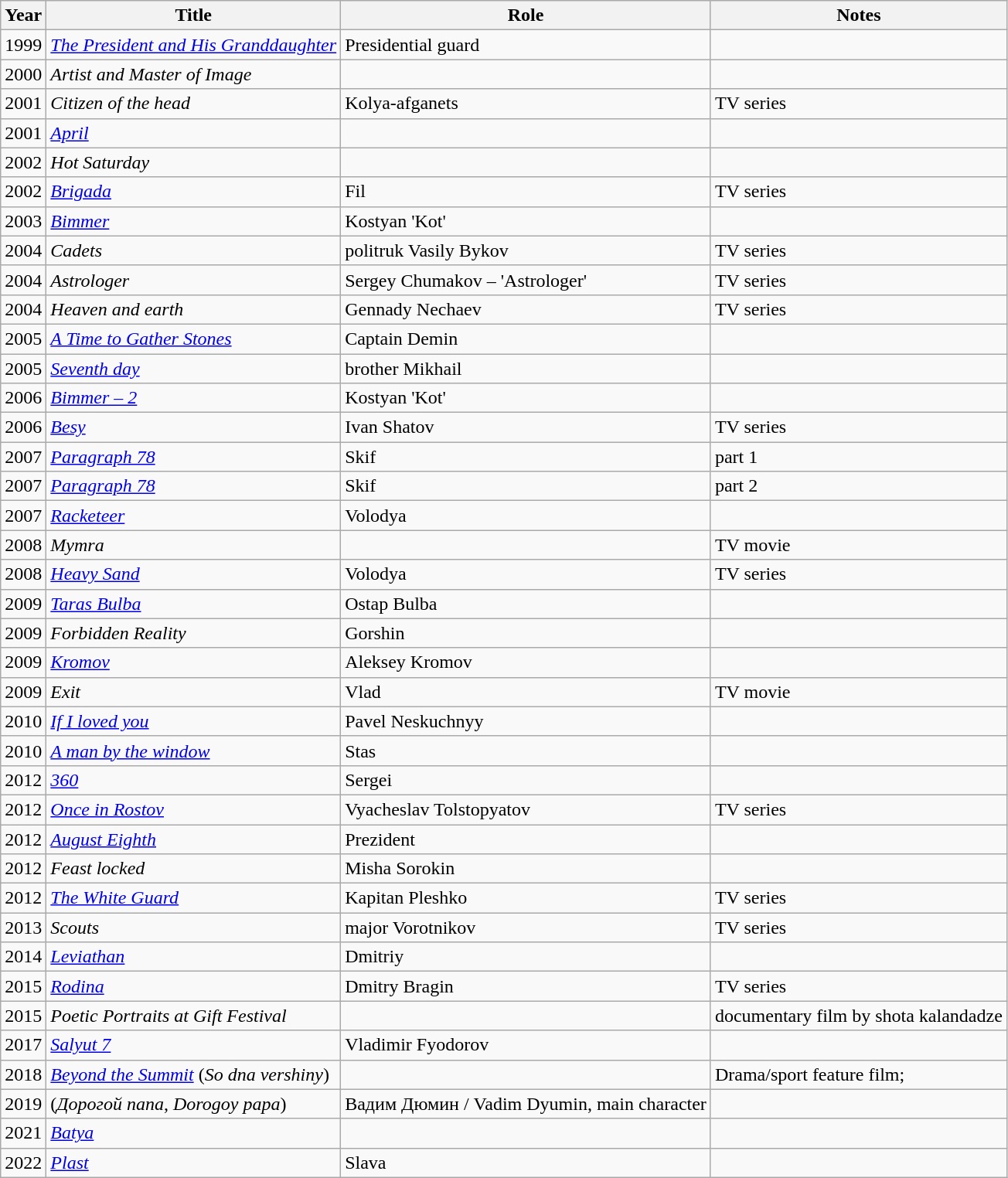<table class="wikitable sortable plainrowheaders">
<tr>
<th>Year</th>
<th>Title</th>
<th>Role</th>
<th>Notes</th>
</tr>
<tr>
<td>1999</td>
<td><em><a href='#'>The President and His Granddaughter</a> </em></td>
<td>Presidential guard</td>
<td></td>
</tr>
<tr>
<td>2000</td>
<td><em>Artist and Master of Image </em></td>
<td></td>
<td></td>
</tr>
<tr>
<td>2001</td>
<td><em>Citizen of the head</em></td>
<td>Kolya-afganets</td>
<td>TV series</td>
</tr>
<tr>
<td>2001</td>
<td><em><a href='#'>April</a></em></td>
<td></td>
<td></td>
</tr>
<tr>
<td>2002</td>
<td><em>Hot Saturday</em></td>
<td></td>
<td></td>
</tr>
<tr>
<td>2002</td>
<td><em><a href='#'>Brigada</a></em></td>
<td>Fil</td>
<td>TV series</td>
</tr>
<tr>
<td>2003</td>
<td><em><a href='#'>Bimmer</a></em></td>
<td>Kostyan 'Kot'</td>
<td></td>
</tr>
<tr>
<td>2004</td>
<td><em>Cadets</em></td>
<td>politruk Vasily Bykov</td>
<td>TV series</td>
</tr>
<tr>
<td>2004</td>
<td><em>Astrologer</em></td>
<td>Sergey Chumakov – 'Astrologer'</td>
<td>TV series</td>
</tr>
<tr>
<td>2004</td>
<td><em>Heaven and earth</em></td>
<td>Gennady Nechaev</td>
<td>TV series</td>
</tr>
<tr>
<td>2005</td>
<td><em><a href='#'>A Time to Gather Stones</a></em></td>
<td>Captain Demin</td>
<td></td>
</tr>
<tr>
<td>2005</td>
<td><em><a href='#'>Seventh day</a></em></td>
<td>brother Mikhail</td>
<td></td>
</tr>
<tr>
<td>2006</td>
<td><em><a href='#'>Bimmer – 2</a></em></td>
<td>Kostyan 'Kot'</td>
<td></td>
</tr>
<tr>
<td>2006</td>
<td><em><a href='#'>Besy</a></em></td>
<td>Ivan Shatov</td>
<td>TV series</td>
</tr>
<tr>
<td>2007</td>
<td><em><a href='#'>Paragraph 78</a> </em></td>
<td>Skif</td>
<td>part 1</td>
</tr>
<tr>
<td>2007</td>
<td><em><a href='#'>Paragraph 78</a> </em></td>
<td>Skif</td>
<td>part 2</td>
</tr>
<tr>
<td>2007</td>
<td><em><a href='#'>Racketeer</a></em></td>
<td>Volodya</td>
<td></td>
</tr>
<tr>
<td>2008</td>
<td><em>Mymra</em></td>
<td></td>
<td>TV movie</td>
</tr>
<tr>
<td>2008</td>
<td><em><a href='#'>Heavy Sand</a></em></td>
<td>Volodya</td>
<td>TV series</td>
</tr>
<tr>
<td>2009</td>
<td><em><a href='#'>Taras Bulba</a></em></td>
<td>Ostap Bulba</td>
<td></td>
</tr>
<tr>
<td>2009</td>
<td><em>Forbidden Reality</em></td>
<td>Gorshin</td>
<td></td>
</tr>
<tr>
<td>2009</td>
<td><em><a href='#'>Kromov</a></em></td>
<td>Aleksey Kromov</td>
<td></td>
</tr>
<tr>
<td>2009</td>
<td><em>Exit</em></td>
<td>Vlad</td>
<td>TV movie</td>
</tr>
<tr>
<td>2010</td>
<td><em><a href='#'>If I loved you</a></em></td>
<td>Pavel Neskuchnyy</td>
<td></td>
</tr>
<tr>
<td>2010</td>
<td><em><a href='#'>A man by the window</a></em></td>
<td>Stas</td>
<td></td>
</tr>
<tr>
<td>2012</td>
<td><em><a href='#'>360</a></em></td>
<td>Sergei</td>
<td></td>
</tr>
<tr>
<td>2012</td>
<td><em><a href='#'>Once in Rostov</a></em></td>
<td>Vyacheslav Tolstopyatov</td>
<td>TV series</td>
</tr>
<tr>
<td>2012</td>
<td><em><a href='#'>August Eighth</a></em></td>
<td>Prezident</td>
<td></td>
</tr>
<tr>
<td>2012</td>
<td><em>Feast locked</em></td>
<td>Misha Sorokin</td>
<td></td>
</tr>
<tr>
<td>2012</td>
<td><em><a href='#'>The White Guard</a></em></td>
<td>Kapitan Pleshko</td>
<td>TV series</td>
</tr>
<tr>
<td>2013</td>
<td><em>Scouts</em></td>
<td>major Vorotnikov</td>
<td>TV series</td>
</tr>
<tr>
<td>2014</td>
<td><em><a href='#'>Leviathan</a></em></td>
<td>Dmitriy</td>
<td></td>
</tr>
<tr>
<td>2015</td>
<td><em><a href='#'>Rodina</a></em></td>
<td>Dmitry Bragin</td>
<td>TV series</td>
</tr>
<tr>
<td>2015</td>
<td><em>Poetic Portraits at Gift Festival</em></td>
<td></td>
<td>documentary film by shota kalandadze</td>
</tr>
<tr>
<td>2017</td>
<td><em><a href='#'>Salyut 7</a></em></td>
<td>Vladimir Fyodorov</td>
<td></td>
</tr>
<tr>
<td>2018</td>
<td><em><a href='#'>Beyond the Summit</a></em> (<em>So dna vershiny</em>)</td>
<td></td>
<td>Drama/sport feature film;</td>
</tr>
<tr>
<td>2019</td>
<td> (<em>Дорогой папа</em>, <em>Dorogoy papa</em>)</td>
<td>Вадим Дюмин / Vadim Dyumin, main character</td>
<td></td>
</tr>
<tr>
<td>2021</td>
<td><em><a href='#'>Batya</a></em></td>
<td></td>
<td></td>
</tr>
<tr>
<td>2022</td>
<td><em><a href='#'>Plast</a></em></td>
<td>Slava</td>
<td></td>
</tr>
</table>
